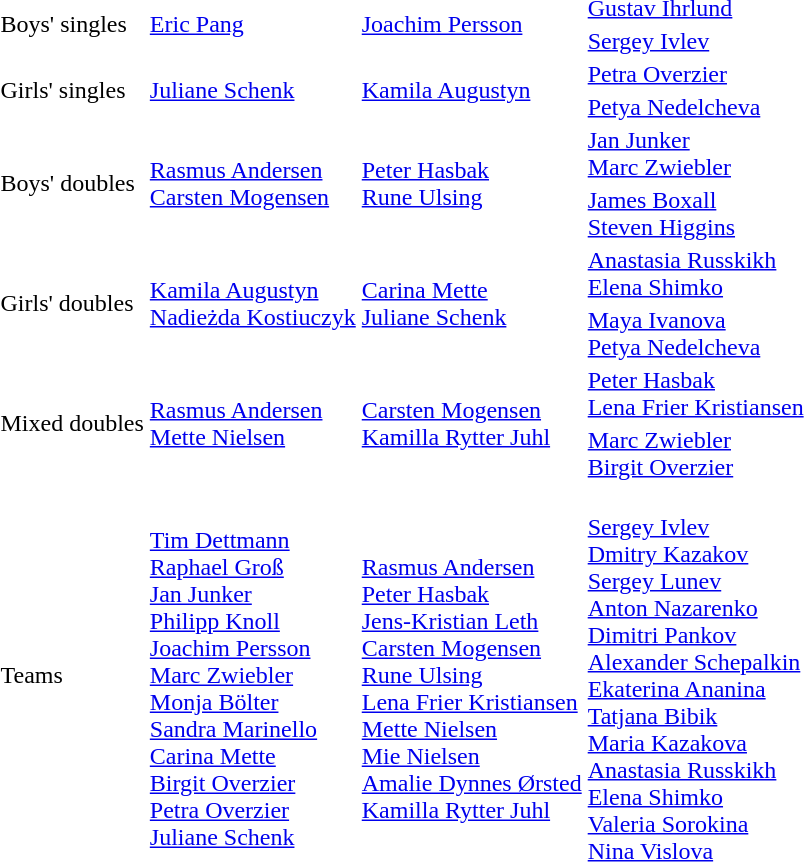<table>
<tr>
<td rowspan=2>Boys' singles</td>
<td rowspan=2> <a href='#'>Eric Pang</a></td>
<td rowspan=2> <a href='#'>Joachim Persson</a></td>
<td> <a href='#'>Gustav Ihrlund</a></td>
</tr>
<tr>
<td> <a href='#'>Sergey Ivlev</a></td>
</tr>
<tr>
<td rowspan=2>Girls' singles</td>
<td rowspan=2> <a href='#'>Juliane Schenk</a></td>
<td rowspan=2> <a href='#'>Kamila Augustyn</a></td>
<td> <a href='#'>Petra Overzier</a></td>
</tr>
<tr>
<td> <a href='#'>Petya Nedelcheva</a></td>
</tr>
<tr>
<td rowspan=2>Boys' doubles</td>
<td rowspan=2> <a href='#'>Rasmus Andersen</a><br> <a href='#'>Carsten Mogensen</a></td>
<td rowspan=2> <a href='#'>Peter Hasbak</a><br> <a href='#'>Rune Ulsing</a></td>
<td> <a href='#'>Jan Junker</a><br> <a href='#'>Marc Zwiebler</a></td>
</tr>
<tr>
<td> <a href='#'>James Boxall</a><br> <a href='#'>Steven Higgins</a></td>
</tr>
<tr>
<td rowspan=2>Girls' doubles</td>
<td rowspan=2> <a href='#'>Kamila Augustyn</a><br> <a href='#'>Nadieżda Kostiuczyk</a></td>
<td rowspan=2> <a href='#'>Carina Mette</a><br> <a href='#'>Juliane Schenk</a></td>
<td> <a href='#'>Anastasia Russkikh</a><br> <a href='#'>Elena Shimko</a></td>
</tr>
<tr>
<td> <a href='#'>Maya Ivanova</a><br> <a href='#'>Petya Nedelcheva</a></td>
</tr>
<tr>
<td rowspan=2>Mixed doubles</td>
<td rowspan=2> <a href='#'>Rasmus Andersen</a><br> <a href='#'>Mette Nielsen</a></td>
<td rowspan=2> <a href='#'>Carsten Mogensen</a><br> <a href='#'>Kamilla Rytter Juhl</a></td>
<td> <a href='#'>Peter Hasbak</a><br> <a href='#'>Lena Frier Kristiansen</a></td>
</tr>
<tr>
<td> <a href='#'>Marc Zwiebler</a><br> <a href='#'>Birgit Overzier</a></td>
</tr>
<tr>
<td>Teams</td>
<td><br><a href='#'>Tim Dettmann</a><br><a href='#'>Raphael Groß</a><br><a href='#'>Jan Junker</a><br><a href='#'>Philipp Knoll</a><br><a href='#'>Joachim Persson</a><br><a href='#'>Marc Zwiebler</a><br><a href='#'>Monja Bölter</a><br><a href='#'>Sandra Marinello</a><br><a href='#'>Carina Mette</a><br><a href='#'>Birgit Overzier</a><br><a href='#'>Petra Overzier</a><br><a href='#'>Juliane Schenk</a></td>
<td><br><a href='#'>Rasmus Andersen</a><br><a href='#'>Peter Hasbak</a><br><a href='#'>Jens-Kristian Leth</a><br><a href='#'>Carsten Mogensen</a><br><a href='#'>Rune Ulsing</a><br><a href='#'>Lena Frier Kristiansen</a><br><a href='#'>Mette Nielsen</a><br><a href='#'>Mie Nielsen</a><br><a href='#'>Amalie Dynnes Ørsted</a><br><a href='#'>Kamilla Rytter Juhl</a></td>
<td><br><a href='#'>Sergey Ivlev</a><br><a href='#'>Dmitry Kazakov</a><br><a href='#'>Sergey Lunev</a><br><a href='#'>Anton Nazarenko</a><br><a href='#'>Dimitri Pankov</a><br><a href='#'>Alexander Schepalkin</a><br><a href='#'>Ekaterina Ananina</a><br><a href='#'>Tatjana Bibik</a><br><a href='#'>Maria Kazakova</a><br><a href='#'>Anastasia Russkikh</a><br><a href='#'>Elena Shimko</a><br><a href='#'>Valeria Sorokina</a><br><a href='#'>Nina Vislova</a></td>
</tr>
</table>
